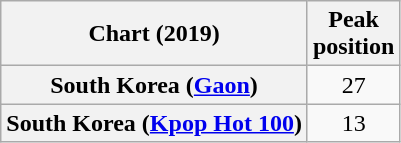<table class="wikitable sortable plainrowheaders" style="text-align:center;">
<tr>
<th>Chart (2019)</th>
<th>Peak<br>position</th>
</tr>
<tr>
<th scope="row">South Korea (<a href='#'>Gaon</a>)</th>
<td>27</td>
</tr>
<tr>
<th scope="row">South Korea (<a href='#'>Kpop Hot 100</a>)</th>
<td>13</td>
</tr>
</table>
